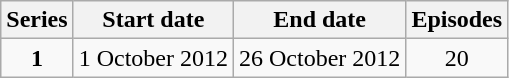<table class="wikitable" style="text-align:center;">
<tr>
<th>Series</th>
<th>Start date</th>
<th>End date</th>
<th>Episodes</th>
</tr>
<tr>
<td><strong>1</strong></td>
<td>1 October 2012</td>
<td>26 October 2012</td>
<td>20</td>
</tr>
</table>
